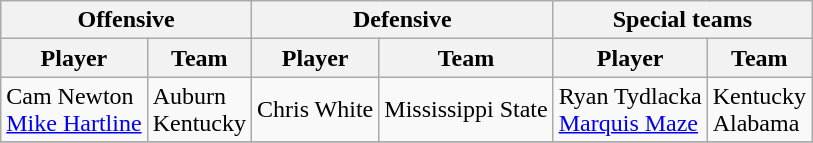<table class="wikitable" border="1">
<tr>
<th colspan="2">Offensive</th>
<th colspan="2">Defensive</th>
<th colspan="2">Special teams</th>
</tr>
<tr>
<th>Player</th>
<th>Team</th>
<th>Player</th>
<th>Team</th>
<th>Player</th>
<th>Team</th>
</tr>
<tr>
<td>Cam Newton<br><a href='#'>Mike Hartline</a></td>
<td>Auburn<br>Kentucky</td>
<td>Chris White</td>
<td>Mississippi State</td>
<td>Ryan Tydlacka<br><a href='#'>Marquis Maze</a></td>
<td>Kentucky<br>Alabama</td>
</tr>
<tr>
</tr>
</table>
